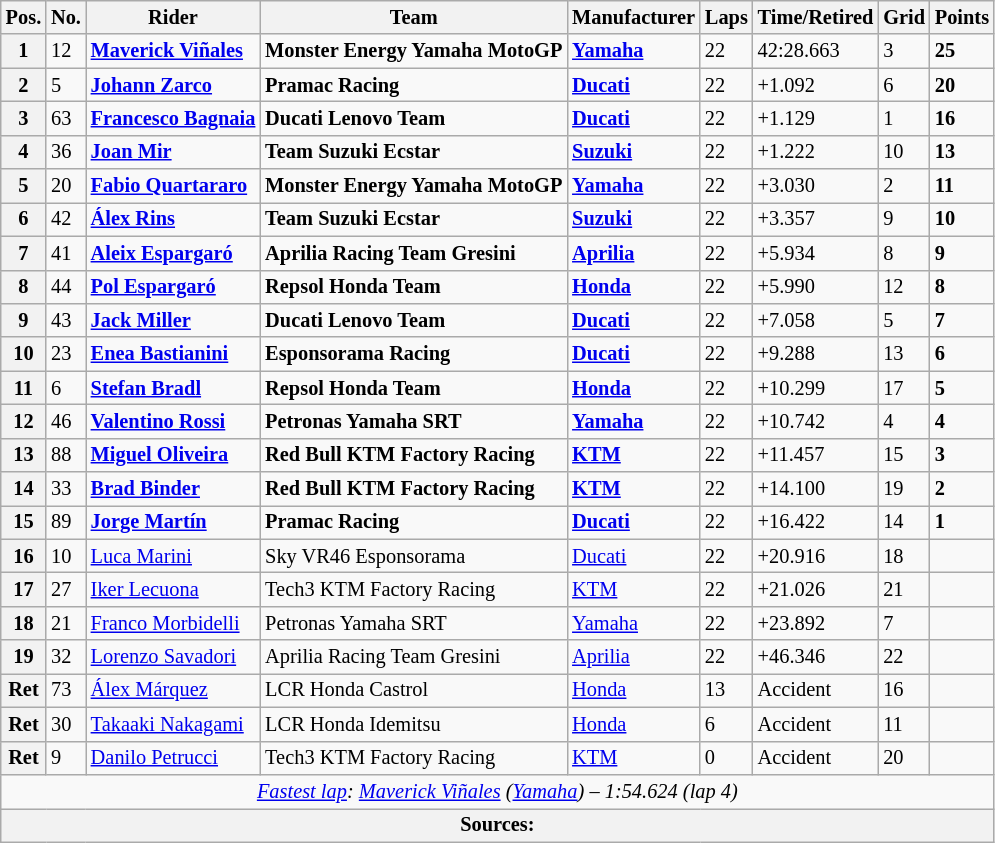<table class="wikitable" style="font-size: 85%;">
<tr>
<th>Pos.</th>
<th>No.</th>
<th>Rider</th>
<th>Team</th>
<th>Manufacturer</th>
<th>Laps</th>
<th>Time/Retired</th>
<th>Grid</th>
<th>Points</th>
</tr>
<tr>
<th>1</th>
<td>12</td>
<td> <strong><a href='#'>Maverick Viñales</a></strong></td>
<td><strong>Monster Energy Yamaha MotoGP</strong></td>
<td><strong><a href='#'>Yamaha</a></strong></td>
<td>22</td>
<td>42:28.663</td>
<td>3</td>
<td><strong>25</strong></td>
</tr>
<tr>
<th>2</th>
<td>5</td>
<td> <strong><a href='#'>Johann Zarco</a></strong></td>
<td><strong>Pramac Racing</strong></td>
<td><strong><a href='#'>Ducati</a></strong></td>
<td>22</td>
<td>+1.092</td>
<td>6</td>
<td><strong>20</strong></td>
</tr>
<tr>
<th>3</th>
<td>63</td>
<td> <strong><a href='#'>Francesco Bagnaia</a></strong></td>
<td><strong>Ducati Lenovo Team</strong></td>
<td><strong><a href='#'>Ducati</a></strong></td>
<td>22</td>
<td>+1.129</td>
<td>1</td>
<td><strong>16</strong></td>
</tr>
<tr>
<th>4</th>
<td>36</td>
<td> <strong><a href='#'>Joan Mir</a></strong></td>
<td><strong>Team Suzuki Ecstar</strong></td>
<td><strong><a href='#'>Suzuki</a></strong></td>
<td>22</td>
<td>+1.222</td>
<td>10</td>
<td><strong>13</strong></td>
</tr>
<tr>
<th>5</th>
<td>20</td>
<td> <strong><a href='#'>Fabio Quartararo</a></strong></td>
<td><strong>Monster Energy Yamaha MotoGP</strong></td>
<td><strong><a href='#'>Yamaha</a></strong></td>
<td>22</td>
<td>+3.030</td>
<td>2</td>
<td><strong>11</strong></td>
</tr>
<tr>
<th>6</th>
<td>42</td>
<td> <strong><a href='#'>Álex Rins</a></strong></td>
<td><strong>Team Suzuki Ecstar</strong></td>
<td><strong><a href='#'>Suzuki</a></strong></td>
<td>22</td>
<td>+3.357</td>
<td>9</td>
<td><strong>10</strong></td>
</tr>
<tr>
<th>7</th>
<td>41</td>
<td> <strong><a href='#'>Aleix Espargaró</a></strong></td>
<td><strong>Aprilia Racing Team Gresini</strong></td>
<td><strong><a href='#'>Aprilia</a></strong></td>
<td>22</td>
<td>+5.934</td>
<td>8</td>
<td><strong>9</strong></td>
</tr>
<tr>
<th>8</th>
<td>44</td>
<td> <strong><a href='#'>Pol Espargaró</a></strong></td>
<td><strong>Repsol Honda Team</strong></td>
<td><strong><a href='#'>Honda</a></strong></td>
<td>22</td>
<td>+5.990</td>
<td>12</td>
<td><strong>8</strong></td>
</tr>
<tr>
<th>9</th>
<td>43</td>
<td> <strong><a href='#'>Jack Miller</a></strong></td>
<td><strong>Ducati Lenovo Team</strong></td>
<td><strong><a href='#'>Ducati</a></strong></td>
<td>22</td>
<td>+7.058</td>
<td>5</td>
<td><strong>7</strong></td>
</tr>
<tr>
<th>10</th>
<td>23</td>
<td> <strong><a href='#'>Enea Bastianini</a></strong></td>
<td><strong>Esponsorama Racing</strong></td>
<td><strong><a href='#'>Ducati</a></strong></td>
<td>22</td>
<td>+9.288</td>
<td>13</td>
<td><strong>6</strong></td>
</tr>
<tr>
<th>11</th>
<td>6</td>
<td> <strong><a href='#'>Stefan Bradl</a></strong></td>
<td><strong>Repsol Honda Team</strong></td>
<td><strong><a href='#'>Honda</a></strong></td>
<td>22</td>
<td>+10.299</td>
<td>17</td>
<td><strong>5</strong></td>
</tr>
<tr>
<th>12</th>
<td>46</td>
<td> <strong><a href='#'>Valentino Rossi</a></strong></td>
<td><strong>Petronas Yamaha SRT</strong></td>
<td><strong><a href='#'>Yamaha</a></strong></td>
<td>22</td>
<td>+10.742</td>
<td>4</td>
<td><strong>4</strong></td>
</tr>
<tr>
<th>13</th>
<td>88</td>
<td> <strong><a href='#'>Miguel Oliveira</a></strong></td>
<td><strong>Red Bull KTM Factory Racing</strong></td>
<td><strong><a href='#'>KTM</a></strong></td>
<td>22</td>
<td>+11.457</td>
<td>15</td>
<td><strong>3</strong></td>
</tr>
<tr>
<th>14</th>
<td>33</td>
<td> <strong><a href='#'>Brad Binder</a></strong></td>
<td><strong>Red Bull KTM Factory Racing</strong></td>
<td><strong><a href='#'>KTM</a></strong></td>
<td>22</td>
<td>+14.100</td>
<td>19</td>
<td><strong>2</strong></td>
</tr>
<tr>
<th>15</th>
<td>89</td>
<td> <strong><a href='#'>Jorge Martín</a></strong></td>
<td><strong>Pramac Racing</strong></td>
<td><strong><a href='#'>Ducati</a></strong></td>
<td>22</td>
<td>+16.422</td>
<td>14</td>
<td><strong>1</strong></td>
</tr>
<tr>
<th>16</th>
<td>10</td>
<td> <a href='#'>Luca Marini</a></td>
<td>Sky VR46 Esponsorama</td>
<td><a href='#'>Ducati</a></td>
<td>22</td>
<td>+20.916</td>
<td>18</td>
<td></td>
</tr>
<tr>
<th>17</th>
<td>27</td>
<td> <a href='#'>Iker Lecuona</a></td>
<td>Tech3 KTM Factory Racing</td>
<td><a href='#'>KTM</a></td>
<td>22</td>
<td>+21.026</td>
<td>21</td>
<td></td>
</tr>
<tr>
<th>18</th>
<td>21</td>
<td> <a href='#'>Franco Morbidelli</a></td>
<td>Petronas Yamaha SRT</td>
<td><a href='#'>Yamaha</a></td>
<td>22</td>
<td>+23.892</td>
<td>7</td>
<td></td>
</tr>
<tr>
<th>19</th>
<td>32</td>
<td> <a href='#'>Lorenzo Savadori</a></td>
<td>Aprilia Racing Team Gresini</td>
<td><a href='#'>Aprilia</a></td>
<td>22</td>
<td>+46.346</td>
<td>22</td>
<td></td>
</tr>
<tr>
<th>Ret</th>
<td>73</td>
<td> <a href='#'>Álex Márquez</a></td>
<td>LCR Honda Castrol</td>
<td><a href='#'>Honda</a></td>
<td>13</td>
<td>Accident</td>
<td>16</td>
<td></td>
</tr>
<tr>
<th>Ret</th>
<td>30</td>
<td> <a href='#'>Takaaki Nakagami</a></td>
<td>LCR Honda Idemitsu</td>
<td><a href='#'>Honda</a></td>
<td>6</td>
<td>Accident</td>
<td>11</td>
<td></td>
</tr>
<tr>
<th>Ret</th>
<td>9</td>
<td> <a href='#'>Danilo Petrucci</a></td>
<td>Tech3 KTM Factory Racing</td>
<td><a href='#'>KTM</a></td>
<td>0</td>
<td>Accident</td>
<td>20</td>
<td></td>
</tr>
<tr class="sortbottom">
<td colspan="9" style="text-align:center"><em><a href='#'>Fastest lap</a>:  <a href='#'>Maverick Viñales</a> (<a href='#'>Yamaha</a>) – 1:54.624 (lap 4)</em></td>
</tr>
<tr>
<th colspan=9>Sources:</th>
</tr>
</table>
